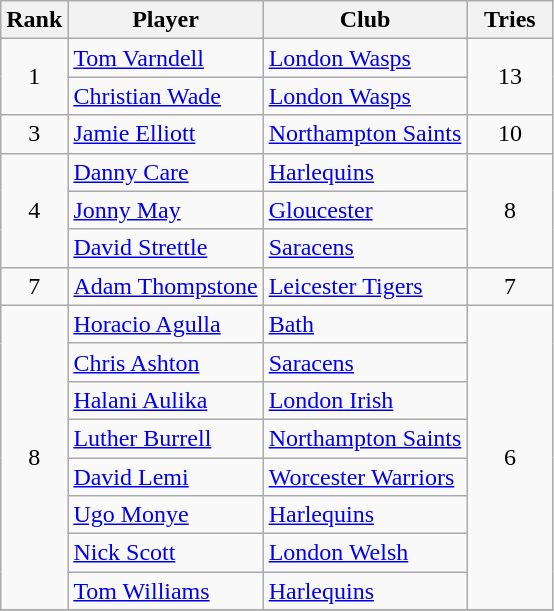<table class="wikitable" style="text-align:center">
<tr>
<th>Rank</th>
<th>Player</th>
<th>Club</th>
<th style="width:50px;">Tries</th>
</tr>
<tr>
<td rowspan=2>1</td>
<td align=left> <a href='#'>Tom Varndell</a></td>
<td align=left><a href='#'>London Wasps</a></td>
<td rowspan=2>13</td>
</tr>
<tr>
<td align=left> <a href='#'>Christian Wade</a></td>
<td align=left><a href='#'>London Wasps</a></td>
</tr>
<tr>
<td>3</td>
<td align=left> <a href='#'>Jamie Elliott</a></td>
<td align=left><a href='#'>Northampton Saints</a></td>
<td>10</td>
</tr>
<tr>
<td rowspan=3>4</td>
<td align=left> <a href='#'>Danny Care</a></td>
<td align=left><a href='#'>Harlequins</a></td>
<td rowspan=3>8</td>
</tr>
<tr>
<td align=left> <a href='#'>Jonny May</a></td>
<td align=left><a href='#'>Gloucester</a></td>
</tr>
<tr>
<td align=left> <a href='#'>David Strettle</a></td>
<td align=left><a href='#'>Saracens</a></td>
</tr>
<tr>
<td>7</td>
<td align=left> <a href='#'>Adam Thompstone</a></td>
<td align=left><a href='#'>Leicester Tigers</a></td>
<td>7</td>
</tr>
<tr>
<td rowspan=8>8</td>
<td align=left> <a href='#'>Horacio Agulla</a></td>
<td align=left><a href='#'>Bath</a></td>
<td rowspan=8>6</td>
</tr>
<tr>
<td align=left> <a href='#'>Chris Ashton</a></td>
<td align=left><a href='#'>Saracens</a></td>
</tr>
<tr>
<td align=left> <a href='#'>Halani Aulika</a></td>
<td align=left><a href='#'>London Irish</a></td>
</tr>
<tr>
<td align=left> <a href='#'>Luther Burrell</a></td>
<td align=left><a href='#'>Northampton Saints</a></td>
</tr>
<tr>
<td align=left> <a href='#'>David Lemi</a></td>
<td align=left><a href='#'>Worcester Warriors</a></td>
</tr>
<tr>
<td align=left> <a href='#'>Ugo Monye</a></td>
<td align=left><a href='#'>Harlequins</a></td>
</tr>
<tr>
<td align=left> <a href='#'>Nick Scott</a></td>
<td align=left><a href='#'>London Welsh</a></td>
</tr>
<tr>
<td align=left> <a href='#'>Tom Williams</a></td>
<td align=left><a href='#'>Harlequins</a></td>
</tr>
<tr>
</tr>
</table>
